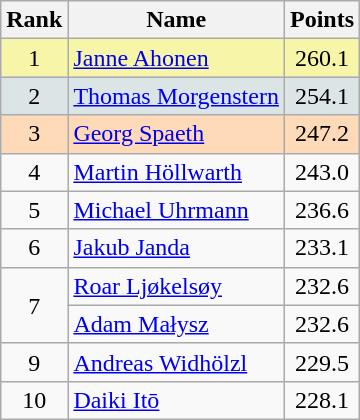<table class="wikitable sortable">
<tr>
<th align=Center>Rank</th>
<th>Name</th>
<th>Points</th>
</tr>
<tr style="background:#F7F6A8">
<td align=center>1</td>
<td> <a href='#'>Janne Ahonen</a></td>
<td align=center>260.1</td>
</tr>
<tr style="background: #DCE5E5;">
<td align=center>2</td>
<td> <a href='#'>Thomas Morgenstern</a></td>
<td align=center>254.1</td>
</tr>
<tr style="background: #FFDAB9;">
<td align=center>3</td>
<td> <a href='#'>Georg Spaeth</a></td>
<td align=center>247.2</td>
</tr>
<tr>
<td align=center>4</td>
<td> <a href='#'>Martin Höllwarth</a></td>
<td align=center>243.0</td>
</tr>
<tr>
<td align=center>5</td>
<td> <a href='#'>Michael Uhrmann</a></td>
<td align=center>236.6</td>
</tr>
<tr>
<td align=center>6</td>
<td> <a href='#'>Jakub Janda</a></td>
<td align=center>233.1</td>
</tr>
<tr>
<td rowspan=2 align=center>7</td>
<td> <a href='#'>Roar Ljøkelsøy</a></td>
<td align=center>232.6</td>
</tr>
<tr>
<td> <a href='#'>Adam Małysz</a></td>
<td align=center>232.6</td>
</tr>
<tr>
<td align=center>9</td>
<td> <a href='#'>Andreas Widhölzl</a></td>
<td align=center>229.5</td>
</tr>
<tr>
<td align=center>10</td>
<td> <a href='#'>Daiki Itō</a></td>
<td align=center>228.1</td>
</tr>
</table>
